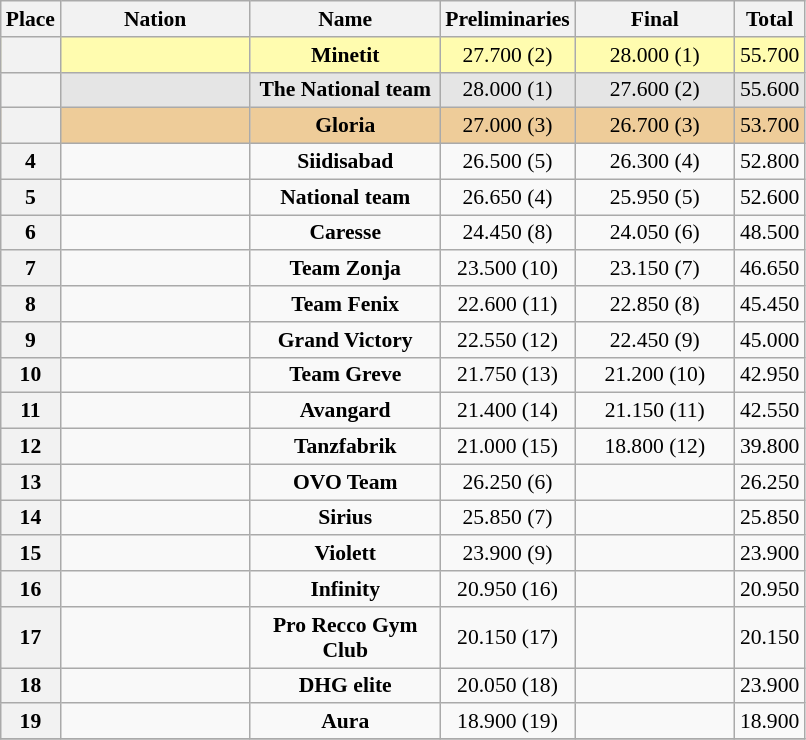<table class="wikitable sortable" style="text-align:center; font-size:90%">
<tr>
<th scope="col" style="width:20px;">Place</th>
<th ! scope="col" style="width:120px;">Nation</th>
<th ! scope="col" style="width:120px;">Name</th>
<th ! scope="col" style="width:60px;">Preliminaries</th>
<th ! scope="col" style="width:100px;">Final</th>
<th ! scope=col>Total</th>
</tr>
<tr bgcolor=fffcaf>
<th scope=row></th>
<td align=left></td>
<td><strong>Minetit</strong></td>
<td>27.700 (2)</td>
<td>28.000 (1)</td>
<td>55.700</td>
</tr>
<tr bgcolor=e5e5e5>
<th scope=row></th>
<td align=left></td>
<td><strong>The National team</strong></td>
<td>28.000 (1)</td>
<td>27.600 (2)</td>
<td>55.600</td>
</tr>
<tr bgcolor=eecc99>
<th scope=row></th>
<td align=left></td>
<td><strong>Gloria</strong></td>
<td>27.000 (3)</td>
<td>26.700 (3)</td>
<td>53.700</td>
</tr>
<tr>
<th scope=row>4</th>
<td align=left></td>
<td><strong>Siidisabad</strong></td>
<td>26.500 (5)</td>
<td>26.300 (4)</td>
<td>52.800</td>
</tr>
<tr>
<th scope=row>5</th>
<td align=left></td>
<td><strong>National team</strong></td>
<td>26.650 (4)</td>
<td>25.950 (5)</td>
<td>52.600</td>
</tr>
<tr>
<th scope=row>6</th>
<td align=left></td>
<td><strong>Caresse</strong></td>
<td>24.450 (8)</td>
<td>24.050 (6)</td>
<td>48.500</td>
</tr>
<tr>
<th scope=row>7</th>
<td align=left></td>
<td><strong>Team Zonja</strong></td>
<td>23.500 (10)</td>
<td>23.150 (7)</td>
<td>46.650</td>
</tr>
<tr>
<th scope=row>8</th>
<td align=left></td>
<td><strong>Team Fenix</strong></td>
<td>22.600 (11)</td>
<td>22.850 (8)</td>
<td>45.450</td>
</tr>
<tr>
<th scope=row>9</th>
<td align=left></td>
<td><strong>Grand Victory</strong></td>
<td>22.550 (12)</td>
<td>22.450 (9)</td>
<td>45.000</td>
</tr>
<tr>
<th scope=row>10</th>
<td align=left></td>
<td><strong>Team Greve</strong></td>
<td>21.750 (13)</td>
<td>21.200 (10)</td>
<td>42.950</td>
</tr>
<tr>
<th scope=row>11</th>
<td align=left></td>
<td><strong>Avangard</strong></td>
<td>21.400 (14)</td>
<td>21.150 (11)</td>
<td>42.550</td>
</tr>
<tr>
<th scope=row>12</th>
<td align=left></td>
<td><strong>Tanzfabrik</strong></td>
<td>21.000 (15)</td>
<td>18.800 (12)</td>
<td>39.800</td>
</tr>
<tr>
<th scope=row>13</th>
<td align=left></td>
<td><strong>OVO Team</strong></td>
<td>26.250 (6)</td>
<td></td>
<td>26.250</td>
</tr>
<tr>
<th scope=row>14</th>
<td align=left></td>
<td><strong>Sirius</strong></td>
<td>25.850 (7)</td>
<td></td>
<td>25.850</td>
</tr>
<tr>
<th scope=row>15</th>
<td align=left></td>
<td><strong>Violett</strong></td>
<td>23.900 (9)</td>
<td></td>
<td>23.900</td>
</tr>
<tr>
<th scope=row>16</th>
<td align=left></td>
<td><strong>Infinity</strong></td>
<td>20.950 (16)</td>
<td></td>
<td>20.950</td>
</tr>
<tr>
<th scope=row>17</th>
<td align=left></td>
<td><strong>Pro Recco Gym Club</strong></td>
<td>20.150 (17)</td>
<td></td>
<td>20.150</td>
</tr>
<tr>
<th scope=row>18</th>
<td align=left></td>
<td><strong>DHG elite</strong></td>
<td>20.050 (18)</td>
<td></td>
<td>23.900</td>
</tr>
<tr>
<th scope=row>19</th>
<td align=left></td>
<td><strong>Aura</strong></td>
<td>18.900 (19)</td>
<td></td>
<td>18.900</td>
</tr>
<tr>
</tr>
</table>
